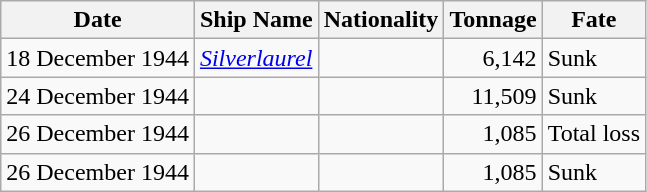<table class="wikitable sortable">
<tr>
<th>Date</th>
<th>Ship Name</th>
<th>Nationality</th>
<th>Tonnage<br></th>
<th>Fate</th>
</tr>
<tr>
<td align="right">18 December 1944</td>
<td align="left"><a href='#'><em>Silverlaurel</em></a></td>
<td align="left"></td>
<td align="right">6,142</td>
<td align="left">Sunk</td>
</tr>
<tr>
<td align="right">24 December 1944</td>
<td align="left"></td>
<td align="left"></td>
<td align="right">11,509</td>
<td align="left">Sunk</td>
</tr>
<tr>
<td align="right">26 December 1944</td>
<td align="left"></td>
<td align="left"></td>
<td align="right">1,085</td>
<td align="left">Total loss</td>
</tr>
<tr>
<td align="right">26 December 1944</td>
<td align="left"></td>
<td align="left"></td>
<td align="right">1,085</td>
<td align="left">Sunk</td>
</tr>
</table>
